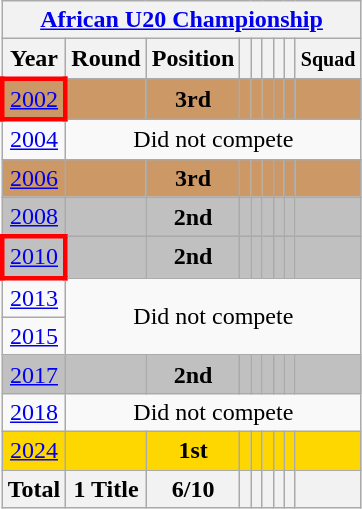<table class="wikitable" style="text-align: center;">
<tr>
<th colspan=9><a href='#'>African U20 Championship</a></th>
</tr>
<tr>
<th>Year</th>
<th>Round</th>
<th>Position</th>
<th></th>
<th></th>
<th></th>
<th></th>
<th></th>
<th><small>Squad</small></th>
</tr>
<tr bgcolor=#cc9966>
<td style="border:3px solid red"> <a href='#'>2002</a></td>
<td></td>
<td><strong>3rd</strong></td>
<td></td>
<td></td>
<td></td>
<td></td>
<td></td>
<td></td>
</tr>
<tr bgcolor=>
<td> <a href='#'>2004</a></td>
<td colspan="8" rowspan=1>Did not compete</td>
</tr>
<tr bgcolor=#cc9966>
<td> <a href='#'>2006</a></td>
<td></td>
<td><strong>3rd</strong></td>
<td></td>
<td></td>
<td></td>
<td></td>
<td></td>
<td></td>
</tr>
<tr bgcolor=silver>
<td> <a href='#'>2008</a></td>
<td></td>
<td><strong>2nd</strong></td>
<td></td>
<td></td>
<td></td>
<td></td>
<td></td>
<td></td>
</tr>
<tr bgcolor=silver>
<td style="border:3px solid red"> <a href='#'>2010</a></td>
<td></td>
<td><strong>2nd</strong></td>
<td></td>
<td></td>
<td></td>
<td></td>
<td></td>
<td></td>
</tr>
<tr bgcolor=>
<td> <a href='#'>2013</a></td>
<td colspan="8" rowspan="2">Did not compete</td>
</tr>
<tr bgcolor=>
<td> <a href='#'>2015</a></td>
</tr>
<tr bgcolor=silver>
<td> <a href='#'>2017</a></td>
<td></td>
<td><strong>2nd</strong></td>
<td></td>
<td></td>
<td></td>
<td></td>
<td></td>
<td></td>
</tr>
<tr bgcolor=>
<td> <a href='#'>2018</a></td>
<td colspan="8" rowspan=1>Did not compete</td>
</tr>
<tr bgcolor=gold>
<td> <a href='#'>2024</a></td>
<td></td>
<td><strong>1st</strong></td>
<td></td>
<td></td>
<td></td>
<td></td>
<td></td>
<td></td>
</tr>
<tr>
<th>Total</th>
<th>1 Title</th>
<th>6/10</th>
<th></th>
<th></th>
<th></th>
<th></th>
<th></th>
<th></th>
</tr>
</table>
